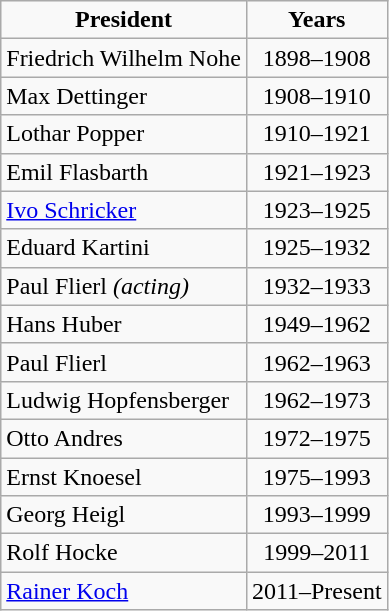<table class="wikitable">
<tr align="center">
<td><strong>President</strong></td>
<td><strong>Years</strong></td>
</tr>
<tr align="center">
<td align="left">Friedrich Wilhelm Nohe</td>
<td>1898–1908</td>
</tr>
<tr align="center">
<td align="left">Max Dettinger</td>
<td>1908–1910</td>
</tr>
<tr align="center">
<td align="left">Lothar Popper</td>
<td>1910–1921</td>
</tr>
<tr align="center">
<td align="left">Emil Flasbarth</td>
<td>1921–1923</td>
</tr>
<tr align="center">
<td align="left"><a href='#'>Ivo Schricker</a></td>
<td>1923–1925</td>
</tr>
<tr align="center">
<td align="left">Eduard Kartini</td>
<td>1925–1932</td>
</tr>
<tr align="center">
<td align="left">Paul Flierl <em>(acting)</em></td>
<td>1932–1933</td>
</tr>
<tr align="center">
<td align="left">Hans Huber</td>
<td>1949–1962</td>
</tr>
<tr align="center">
<td align="left">Paul Flierl</td>
<td>1962–1963</td>
</tr>
<tr align="center">
<td align="left">Ludwig Hopfensberger</td>
<td>1962–1973</td>
</tr>
<tr align="center">
<td align="left">Otto Andres</td>
<td>1972–1975</td>
</tr>
<tr align="center">
<td align="left">Ernst Knoesel</td>
<td>1975–1993</td>
</tr>
<tr align="center">
<td align="left">Georg Heigl</td>
<td>1993–1999</td>
</tr>
<tr align="center">
<td align="left">Rolf Hocke</td>
<td>1999–2011</td>
</tr>
<tr align="center">
<td align="left"><a href='#'>Rainer Koch</a></td>
<td>2011–Present</td>
</tr>
</table>
